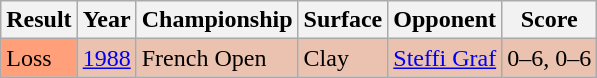<table class="sortable wikitable">
<tr>
<th>Result</th>
<th>Year</th>
<th>Championship</th>
<th>Surface</th>
<th>Opponent</th>
<th>Score</th>
</tr>
<tr style="background:#ebc2af;">
<td style="background:#ffa07a;">Loss</td>
<td><a href='#'>1988</a></td>
<td>French Open</td>
<td>Clay</td>
<td> <a href='#'>Steffi Graf</a></td>
<td>0–6, 0–6</td>
</tr>
</table>
